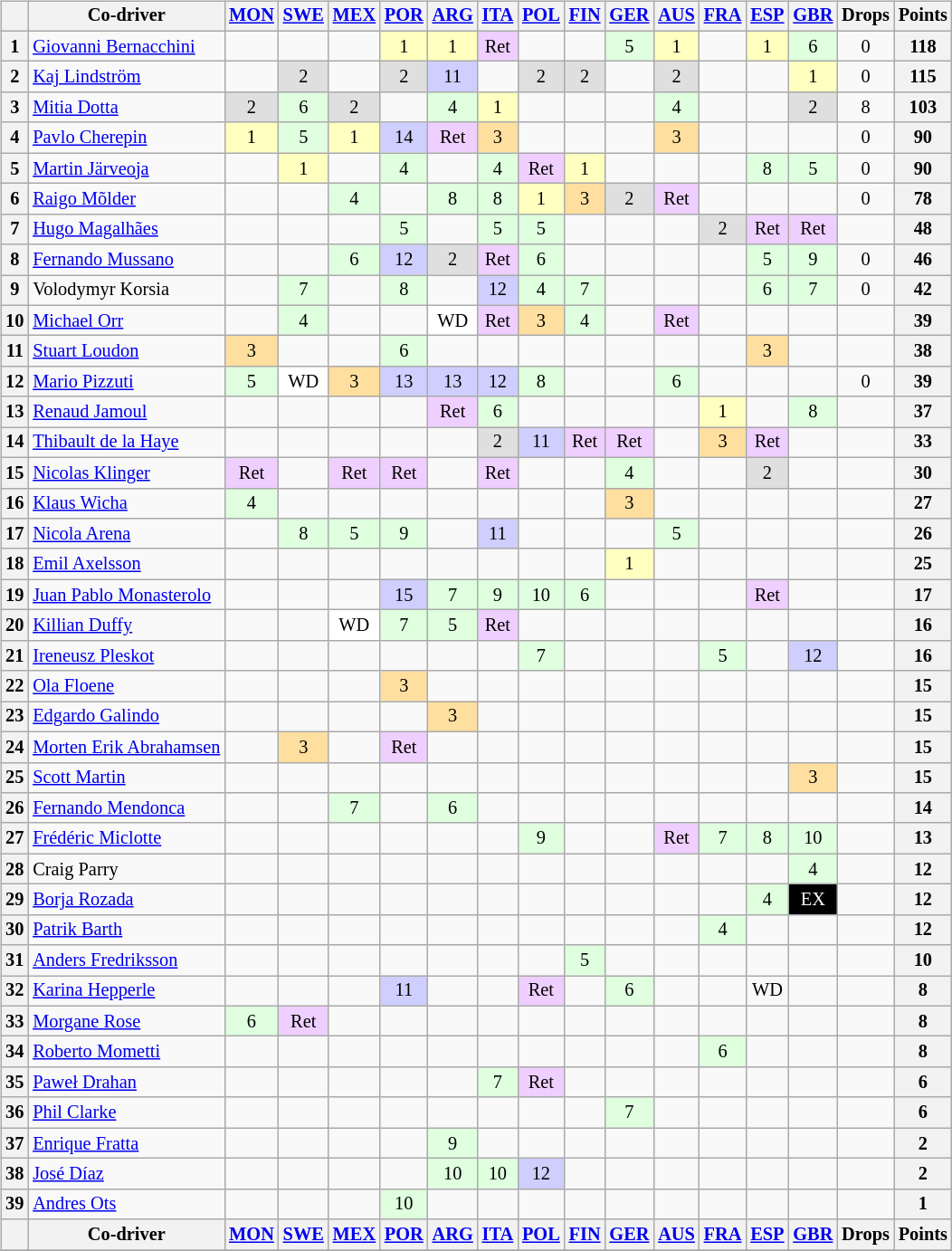<table>
<tr>
<td><br><table class="wikitable" style="font-size: 85%; text-align: center;">
<tr valign="top">
<th valign="middle"></th>
<th valign="middle">Co-driver</th>
<th><a href='#'>MON</a><br></th>
<th><a href='#'>SWE</a><br></th>
<th><a href='#'>MEX</a><br></th>
<th><a href='#'>POR</a><br></th>
<th><a href='#'>ARG</a><br></th>
<th><a href='#'>ITA</a><br></th>
<th><a href='#'>POL</a><br></th>
<th><a href='#'>FIN</a><br></th>
<th><a href='#'>GER</a><br></th>
<th><a href='#'>AUS</a><br></th>
<th><a href='#'>FRA</a><br></th>
<th><a href='#'>ESP</a><br></th>
<th><a href='#'>GBR</a><br></th>
<th valign="middle">Drops</th>
<th valign="middle">Points</th>
</tr>
<tr>
<th>1</th>
<td align="left"> <a href='#'>Giovanni Bernacchini</a></td>
<td></td>
<td></td>
<td></td>
<td style="background:#ffffbf;">1</td>
<td style="background:#ffffbf;">1</td>
<td style="background:#efcfff;">Ret</td>
<td></td>
<td></td>
<td style="background:#dfffdf;">5</td>
<td style="background:#ffffbf;">1</td>
<td></td>
<td style="background:#ffffbf;">1</td>
<td style="background:#dfffdf;">6</td>
<td>0</td>
<th align="right">118</th>
</tr>
<tr>
<th>2</th>
<td align="left"> <a href='#'>Kaj Lindström</a></td>
<td></td>
<td style="background:#dfdfdf;">2</td>
<td></td>
<td style="background:#dfdfdf;">2</td>
<td style="background:#cfcfff;">11</td>
<td></td>
<td style="background:#dfdfdf;">2</td>
<td style="background:#dfdfdf;">2</td>
<td></td>
<td style="background:#dfdfdf;">2</td>
<td></td>
<td></td>
<td style="background:#ffffbf;">1</td>
<td>0</td>
<th align="right">115</th>
</tr>
<tr>
<th>3</th>
<td align="left"> <a href='#'>Mitia Dotta</a></td>
<td style="background:#dfdfdf;">2</td>
<td style="background:#dfffdf;">6</td>
<td style="background:#dfdfdf;">2</td>
<td></td>
<td style="background:#dfffdf;">4</td>
<td style="background:#ffffbf;">1</td>
<td></td>
<td></td>
<td></td>
<td style="background:#dfffdf;">4</td>
<td></td>
<td></td>
<td style="background:#dfdfdf;">2</td>
<td>8</td>
<th align="right">103</th>
</tr>
<tr>
<th>4</th>
<td align="left"> <a href='#'>Pavlo Cherepin</a></td>
<td style="background:#ffffbf;">1</td>
<td style="background:#dfffdf;">5</td>
<td style="background:#ffffbf;">1</td>
<td style="background:#cfcfff;">14</td>
<td style="background:#efcfff;">Ret</td>
<td style="background:#ffdf9f;">3</td>
<td></td>
<td></td>
<td></td>
<td style="background:#ffdf9f;">3</td>
<td></td>
<td></td>
<td></td>
<td>0</td>
<th align="right">90</th>
</tr>
<tr>
<th>5</th>
<td align="left"> <a href='#'>Martin Järveoja</a></td>
<td></td>
<td style="background:#ffffbf;">1</td>
<td></td>
<td style="background:#dfffdf;">4</td>
<td></td>
<td style="background:#dfffdf;">4</td>
<td style="background:#efcfff;">Ret</td>
<td style="background:#ffffbf;">1</td>
<td></td>
<td></td>
<td></td>
<td style="background:#dfffdf;">8</td>
<td style="background:#dfffdf;">5</td>
<td>0</td>
<th align="right">90</th>
</tr>
<tr>
<th>6</th>
<td align="left"> <a href='#'>Raigo Mõlder</a></td>
<td></td>
<td></td>
<td style="background:#dfffdf;">4</td>
<td></td>
<td style="background:#dfffdf;">8</td>
<td style="background:#dfffdf;">8</td>
<td style="background:#ffffbf;">1</td>
<td style="background:#ffdf9f;">3</td>
<td style="background:#dfdfdf;">2</td>
<td style="background:#efcfff;">Ret</td>
<td></td>
<td></td>
<td></td>
<td>0</td>
<th align="right">78</th>
</tr>
<tr>
<th>7</th>
<td align="left"> <a href='#'>Hugo Magalhães</a></td>
<td></td>
<td></td>
<td></td>
<td style="background:#dfffdf;">5</td>
<td></td>
<td style="background:#dfffdf;">5</td>
<td style="background:#dfffdf;">5</td>
<td></td>
<td></td>
<td></td>
<td style="background:#dfdfdf;">2</td>
<td style="background:#efcfff;">Ret</td>
<td style="background:#efcfff;">Ret</td>
<td></td>
<th align="right">48</th>
</tr>
<tr>
<th>8</th>
<td align="left"> <a href='#'>Fernando Mussano</a></td>
<td></td>
<td></td>
<td style="background:#dfffdf;">6</td>
<td style="background:#cfcfff;">12</td>
<td style="background:#dfdfdf;">2</td>
<td style="background:#efcfff;">Ret</td>
<td style="background:#dfffdf;">6</td>
<td></td>
<td></td>
<td></td>
<td></td>
<td style="background:#dfffdf;">5</td>
<td style="background:#dfffdf;">9</td>
<td>0</td>
<th align="right">46</th>
</tr>
<tr>
<th>9</th>
<td align="left"> Volodymyr Korsia</td>
<td></td>
<td style="background:#dfffdf;">7</td>
<td></td>
<td style="background:#dfffdf;">8</td>
<td></td>
<td style="background:#cfcfff;">12</td>
<td style="background:#dfffdf;">4</td>
<td style="background:#dfffdf;">7</td>
<td></td>
<td></td>
<td></td>
<td style="background:#dfffdf;">6</td>
<td style="background:#dfffdf;">7</td>
<td>0</td>
<th align="right">42</th>
</tr>
<tr>
<th>10</th>
<td align="left"> <a href='#'>Michael Orr</a></td>
<td></td>
<td style="background:#dfffdf;">4</td>
<td></td>
<td></td>
<td style="background:#ffffff;">WD</td>
<td style="background:#efcfff;">Ret</td>
<td style="background:#ffdf9f;">3</td>
<td style="background:#dfffdf;">4</td>
<td></td>
<td style="background:#efcfff;">Ret</td>
<td></td>
<td></td>
<td></td>
<td></td>
<th align="right">39</th>
</tr>
<tr>
<th>11</th>
<td align="left"> <a href='#'>Stuart Loudon</a></td>
<td style="background:#ffdf9f;">3</td>
<td></td>
<td></td>
<td style="background:#dfffdf;">6</td>
<td></td>
<td></td>
<td></td>
<td></td>
<td></td>
<td></td>
<td></td>
<td style="background:#ffdf9f;">3</td>
<td></td>
<td></td>
<th align="right">38</th>
</tr>
<tr>
<th>12</th>
<td align="left"> <a href='#'>Mario Pizzuti</a></td>
<td style="background:#dfffdf;">5</td>
<td style="background:#ffffff;">WD</td>
<td style="background:#ffdf9f;">3</td>
<td style="background:#cfcfff;">13</td>
<td style="background:#cfcfff;">13</td>
<td style="background:#cfcfff;">12</td>
<td style="background:#dfffdf;">8</td>
<td></td>
<td></td>
<td style="background:#dfffdf;">6</td>
<td></td>
<td></td>
<td></td>
<td>0</td>
<th align="right">39</th>
</tr>
<tr>
<th>13</th>
<td align="left"> <a href='#'>Renaud Jamoul</a></td>
<td></td>
<td></td>
<td></td>
<td></td>
<td style="background:#efcfff;">Ret</td>
<td style="background:#dfffdf;">6</td>
<td></td>
<td></td>
<td></td>
<td></td>
<td style="background:#ffffbf;">1</td>
<td></td>
<td style="background:#dfffdf;">8</td>
<td></td>
<th align="right">37</th>
</tr>
<tr>
<th>14</th>
<td align="left"> <a href='#'>Thibault de la Haye</a></td>
<td></td>
<td></td>
<td></td>
<td></td>
<td></td>
<td style="background:#dfdfdf;">2</td>
<td style="background:#cfcfff;">11</td>
<td style="background:#efcfff;">Ret</td>
<td style="background:#efcfff;">Ret</td>
<td></td>
<td style="background:#ffdf9f;">3</td>
<td style="background:#efcfff;">Ret</td>
<td></td>
<td></td>
<th align="right">33</th>
</tr>
<tr>
<th>15</th>
<td align="left"> <a href='#'>Nicolas Klinger</a></td>
<td style="background:#efcfff;">Ret</td>
<td></td>
<td style="background:#efcfff;">Ret</td>
<td style="background:#efcfff;">Ret</td>
<td></td>
<td style="background:#efcfff;">Ret</td>
<td></td>
<td></td>
<td style="background:#dfffdf;">4</td>
<td></td>
<td></td>
<td style="background:#dfdfdf;">2</td>
<td></td>
<td></td>
<th align="right">30</th>
</tr>
<tr>
<th>16</th>
<td align="left"> <a href='#'>Klaus Wicha</a></td>
<td style="background:#dfffdf;">4</td>
<td></td>
<td></td>
<td></td>
<td></td>
<td></td>
<td></td>
<td></td>
<td style="background:#ffdf9f;">3</td>
<td></td>
<td></td>
<td></td>
<td></td>
<td></td>
<th align="right">27</th>
</tr>
<tr>
<th>17</th>
<td align="left"> <a href='#'>Nicola Arena</a></td>
<td></td>
<td style="background:#dfffdf;">8</td>
<td style="background:#dfffdf;">5</td>
<td style="background:#dfffdf;">9</td>
<td></td>
<td style="background:#cfcfff;">11</td>
<td></td>
<td></td>
<td></td>
<td style="background:#dfffdf;">5</td>
<td></td>
<td></td>
<td></td>
<td></td>
<th align="right">26</th>
</tr>
<tr>
<th>18</th>
<td align="left"> <a href='#'>Emil Axelsson</a></td>
<td></td>
<td></td>
<td></td>
<td></td>
<td></td>
<td></td>
<td></td>
<td></td>
<td style="background:#ffffbf;">1</td>
<td></td>
<td></td>
<td></td>
<td></td>
<td></td>
<th align="right">25</th>
</tr>
<tr>
<th>19</th>
<td align="left"> <a href='#'>Juan Pablo Monasterolo</a></td>
<td></td>
<td></td>
<td></td>
<td style="background:#cfcfff;">15</td>
<td style="background:#dfffdf;">7</td>
<td style="background:#dfffdf;">9</td>
<td style="background:#dfffdf;">10</td>
<td style="background:#dfffdf;">6</td>
<td></td>
<td></td>
<td></td>
<td style="background:#efcfff;">Ret</td>
<td></td>
<td></td>
<th align="right">17</th>
</tr>
<tr>
<th>20</th>
<td align="left"> <a href='#'>Killian Duffy</a></td>
<td></td>
<td></td>
<td style="background:#ffffff;">WD</td>
<td style="background:#dfffdf;">7</td>
<td style="background:#dfffdf;">5</td>
<td style="background:#efcfff;">Ret</td>
<td></td>
<td></td>
<td></td>
<td></td>
<td></td>
<td></td>
<td></td>
<td></td>
<th align="right">16</th>
</tr>
<tr>
<th>21</th>
<td align="left"> <a href='#'>Ireneusz Pleskot</a></td>
<td></td>
<td></td>
<td></td>
<td></td>
<td></td>
<td></td>
<td style="background:#dfffdf;">7</td>
<td></td>
<td></td>
<td></td>
<td style="background:#dfffdf;">5</td>
<td></td>
<td style="background:#cfcfff;">12</td>
<td></td>
<th align="right">16</th>
</tr>
<tr>
<th>22</th>
<td align="left"> <a href='#'>Ola Floene</a></td>
<td></td>
<td></td>
<td></td>
<td style="background:#ffdf9f;">3</td>
<td></td>
<td></td>
<td></td>
<td></td>
<td></td>
<td></td>
<td></td>
<td></td>
<td></td>
<td></td>
<th align="right">15</th>
</tr>
<tr>
<th>23</th>
<td align="left"> <a href='#'>Edgardo Galindo</a></td>
<td></td>
<td></td>
<td></td>
<td></td>
<td style="background:#ffdf9f;">3</td>
<td></td>
<td></td>
<td></td>
<td></td>
<td></td>
<td></td>
<td></td>
<td></td>
<td></td>
<th align="right">15</th>
</tr>
<tr>
<th>24</th>
<td align="left"> <a href='#'>Morten Erik Abrahamsen</a></td>
<td></td>
<td style="background:#ffdf9f;">3</td>
<td></td>
<td style="background:#efcfff;">Ret</td>
<td></td>
<td></td>
<td></td>
<td></td>
<td></td>
<td></td>
<td></td>
<td></td>
<td></td>
<td></td>
<th align="right">15</th>
</tr>
<tr>
<th>25</th>
<td align="left"> <a href='#'>Scott Martin</a></td>
<td></td>
<td></td>
<td></td>
<td></td>
<td></td>
<td></td>
<td></td>
<td></td>
<td></td>
<td></td>
<td></td>
<td></td>
<td style="background:#ffdf9f;">3</td>
<td></td>
<th align="right">15</th>
</tr>
<tr>
<th>26</th>
<td align="left"> <a href='#'>Fernando Mendonca</a></td>
<td></td>
<td></td>
<td style="background:#dfffdf;">7</td>
<td></td>
<td style="background:#dfffdf;">6</td>
<td></td>
<td></td>
<td></td>
<td></td>
<td></td>
<td></td>
<td></td>
<td></td>
<td></td>
<th align="right">14</th>
</tr>
<tr>
<th>27</th>
<td align="left"> <a href='#'>Frédéric Miclotte</a></td>
<td></td>
<td></td>
<td></td>
<td></td>
<td></td>
<td></td>
<td style="background:#dfffdf;">9</td>
<td></td>
<td></td>
<td style="background:#efcfff;">Ret</td>
<td style="background:#dfffdf;">7</td>
<td style="background:#dfffdf;">8</td>
<td style="background:#dfffdf;">10</td>
<td></td>
<th align="right">13</th>
</tr>
<tr>
<th>28</th>
<td align="left"> Craig Parry</td>
<td></td>
<td></td>
<td></td>
<td></td>
<td></td>
<td></td>
<td></td>
<td></td>
<td></td>
<td></td>
<td></td>
<td></td>
<td style="background:#dfffdf;">4</td>
<td></td>
<th align="right">12</th>
</tr>
<tr>
<th>29</th>
<td align="left"> <a href='#'>Borja Rozada</a></td>
<td></td>
<td></td>
<td></td>
<td></td>
<td></td>
<td></td>
<td></td>
<td></td>
<td></td>
<td></td>
<td></td>
<td style="background:#dfffdf;">4</td>
<td style="background:#000000; color:white;">EX</td>
<td></td>
<th align="right">12</th>
</tr>
<tr>
<th>30</th>
<td align="left"> <a href='#'>Patrik Barth</a></td>
<td></td>
<td></td>
<td></td>
<td></td>
<td></td>
<td></td>
<td></td>
<td></td>
<td></td>
<td></td>
<td style="background:#dfffdf;">4</td>
<td></td>
<td></td>
<td></td>
<th align="right">12</th>
</tr>
<tr>
<th>31</th>
<td align="left"> <a href='#'>Anders Fredriksson</a></td>
<td></td>
<td></td>
<td></td>
<td></td>
<td></td>
<td></td>
<td></td>
<td style="background:#dfffdf;">5</td>
<td></td>
<td></td>
<td></td>
<td></td>
<td></td>
<td></td>
<th align="right">10</th>
</tr>
<tr>
<th>32</th>
<td align="left"> <a href='#'>Karina Hepperle</a></td>
<td></td>
<td></td>
<td></td>
<td style="background:#cfcfff;">11</td>
<td></td>
<td></td>
<td style="background:#efcfff;">Ret</td>
<td></td>
<td style="background:#dfffdf;">6</td>
<td></td>
<td></td>
<td>WD</td>
<td></td>
<td></td>
<th align="right">8</th>
</tr>
<tr>
<th>33</th>
<td align="left"> <a href='#'>Morgane Rose</a></td>
<td style="background:#dfffdf;">6</td>
<td style="background:#efcfff;">Ret</td>
<td></td>
<td></td>
<td></td>
<td></td>
<td></td>
<td></td>
<td></td>
<td></td>
<td></td>
<td></td>
<td></td>
<td></td>
<th align="right">8</th>
</tr>
<tr>
<th>34</th>
<td align="left"> <a href='#'>Roberto Mometti</a></td>
<td></td>
<td></td>
<td></td>
<td></td>
<td></td>
<td></td>
<td></td>
<td></td>
<td></td>
<td></td>
<td style="background:#dfffdf;">6</td>
<td></td>
<td></td>
<td></td>
<th align="right">8</th>
</tr>
<tr>
<th>35</th>
<td align="left"> <a href='#'>Paweł Drahan</a></td>
<td></td>
<td></td>
<td></td>
<td></td>
<td></td>
<td style="background:#dfffdf;">7</td>
<td style="background:#efcfff;">Ret</td>
<td></td>
<td></td>
<td></td>
<td></td>
<td></td>
<td></td>
<td></td>
<th align="right">6</th>
</tr>
<tr>
<th>36</th>
<td align="left"> <a href='#'>Phil Clarke</a></td>
<td></td>
<td></td>
<td></td>
<td></td>
<td></td>
<td></td>
<td></td>
<td></td>
<td style="background:#dfffdf;">7</td>
<td></td>
<td></td>
<td></td>
<td></td>
<td></td>
<th align="right">6</th>
</tr>
<tr>
<th>37</th>
<td align="left"> <a href='#'>Enrique Fratta</a></td>
<td></td>
<td></td>
<td></td>
<td></td>
<td style="background:#dfffdf;">9</td>
<td></td>
<td></td>
<td></td>
<td></td>
<td></td>
<td></td>
<td></td>
<td></td>
<td></td>
<th align="right">2</th>
</tr>
<tr>
<th>38</th>
<td align="left"> <a href='#'>José Díaz</a></td>
<td></td>
<td></td>
<td></td>
<td></td>
<td style="background:#dfffdf;">10</td>
<td style="background:#dfffdf;">10</td>
<td style="background:#cfcfff;">12</td>
<td></td>
<td></td>
<td></td>
<td></td>
<td></td>
<td></td>
<td></td>
<th align="right">2</th>
</tr>
<tr>
<th>39</th>
<td align="left"> <a href='#'>Andres Ots</a></td>
<td></td>
<td></td>
<td></td>
<td style="background:#dfffdf;">10</td>
<td></td>
<td></td>
<td></td>
<td></td>
<td></td>
<td></td>
<td></td>
<td></td>
<td></td>
<td></td>
<th align="right">1</th>
</tr>
<tr valign="top">
<th valign="middle"></th>
<th valign="middle">Co-driver</th>
<th><a href='#'>MON</a><br></th>
<th><a href='#'>SWE</a><br></th>
<th><a href='#'>MEX</a><br></th>
<th><a href='#'>POR</a><br></th>
<th><a href='#'>ARG</a><br></th>
<th><a href='#'>ITA</a><br></th>
<th><a href='#'>POL</a><br></th>
<th><a href='#'>FIN</a><br></th>
<th><a href='#'>GER</a><br></th>
<th><a href='#'>AUS</a><br></th>
<th><a href='#'>FRA</a><br></th>
<th><a href='#'>ESP</a><br></th>
<th><a href='#'>GBR</a><br></th>
<th valign="middle">Drops</th>
<th valign="middle">Points</th>
</tr>
<tr>
</tr>
</table>
</td>
<td valign="top"><br></td>
</tr>
</table>
